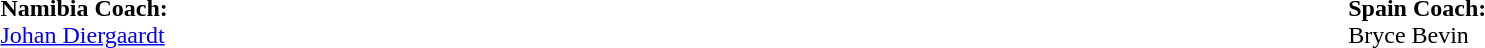<table width="100%">
<tr>
<td valign="top" width="50%"><br><table style="font-size: 100%" cellspacing="0" cellpadding="0">
<tr>
<td colspan=3><strong>Namibia Coach:</strong></td>
</tr>
<tr>
<td colspan="4"> <a href='#'>Johan Diergaardt</a></td>
</tr>
</table>
</td>
<td valign="top" width="50%"><br><table style="font-size: 100%" cellspacing="0" cellpadding="0" align="center">
<tr>
<td colspan=3><strong>Spain Coach:</strong></td>
</tr>
<tr>
<td colspan="4"> Bryce Bevin</td>
</tr>
</table>
</td>
</tr>
</table>
